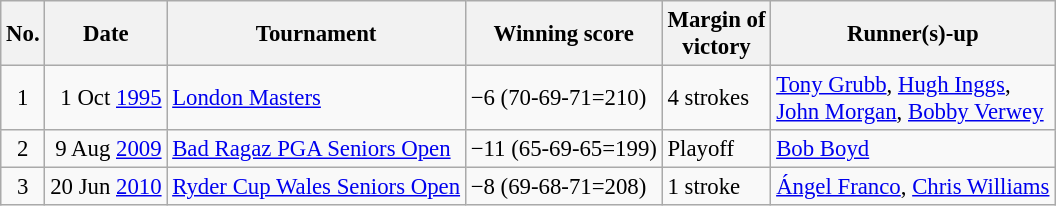<table class="wikitable" style="font-size:95%;">
<tr>
<th>No.</th>
<th>Date</th>
<th>Tournament</th>
<th>Winning score</th>
<th>Margin of<br>victory</th>
<th>Runner(s)-up</th>
</tr>
<tr>
<td align=center>1</td>
<td align=right>1 Oct <a href='#'>1995</a></td>
<td><a href='#'>London Masters</a></td>
<td>−6 (70-69-71=210)</td>
<td>4 strokes</td>
<td> <a href='#'>Tony Grubb</a>,  <a href='#'>Hugh Inggs</a>,<br> <a href='#'>John Morgan</a>,  <a href='#'>Bobby Verwey</a></td>
</tr>
<tr>
<td align=center>2</td>
<td align=right>9 Aug <a href='#'>2009</a></td>
<td><a href='#'>Bad Ragaz PGA Seniors Open</a></td>
<td>−11 (65-69-65=199)</td>
<td>Playoff</td>
<td> <a href='#'>Bob Boyd</a></td>
</tr>
<tr>
<td align=center>3</td>
<td align=right>20 Jun <a href='#'>2010</a></td>
<td><a href='#'>Ryder Cup Wales Seniors Open</a></td>
<td>−8 (69-68-71=208)</td>
<td>1 stroke</td>
<td> <a href='#'>Ángel Franco</a>,  <a href='#'>Chris Williams</a></td>
</tr>
</table>
